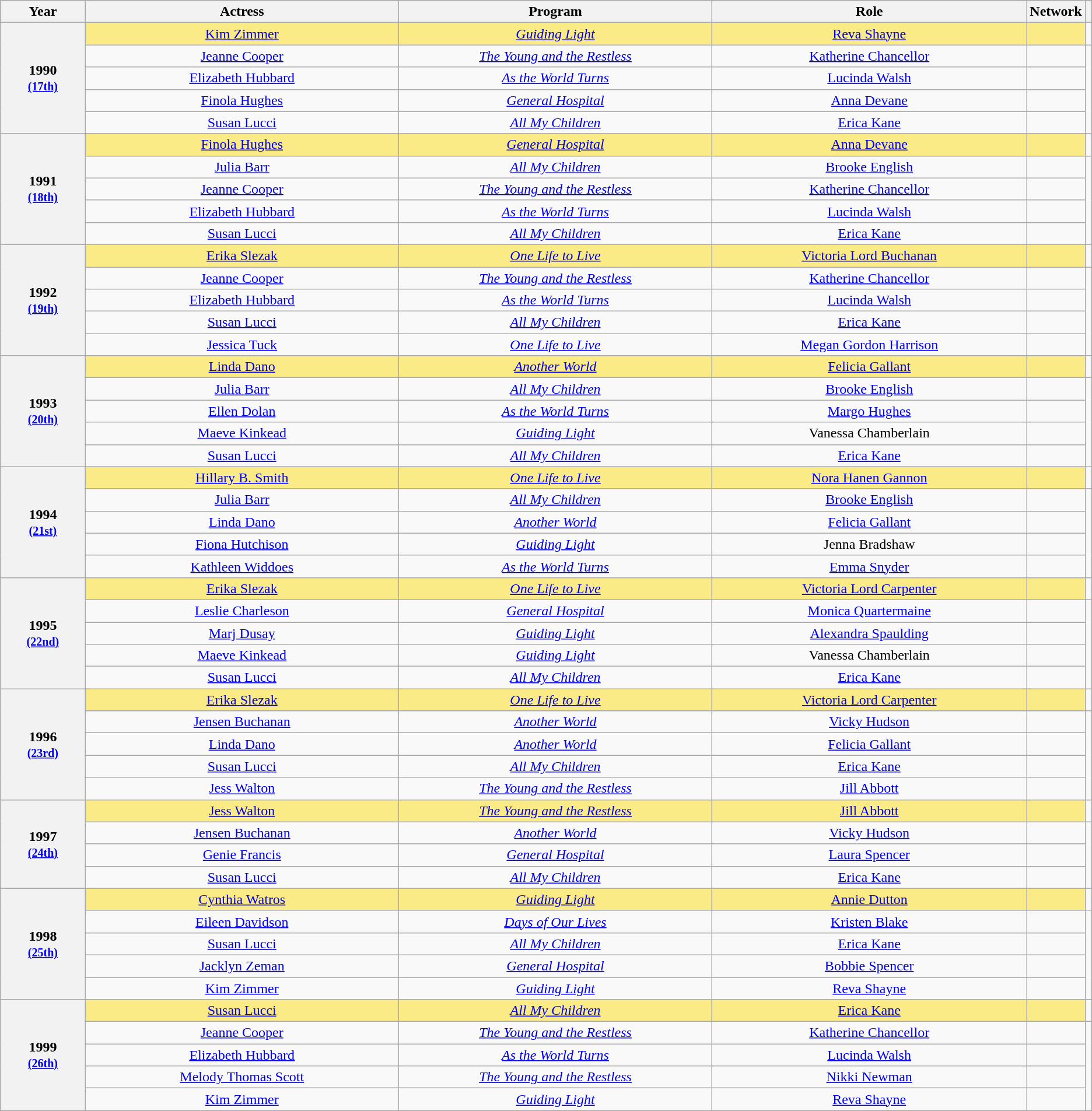<table class="wikitable" rowspan="2" background: #f6e39c style="text-align: center">
<tr style="background:#bebebe;">
<th scope="col" style="width:8%;">Year</th>
<th scope="col" style="width:30%;">Actress</th>
<th scope="col" style="width:30%;">Program</th>
<th scope="col" style="width:30%;">Role</th>
<th scope="col" style="width:10%;">Network</th>
<th scope="col" style="width:2%;" class="unsortable"></th>
</tr>
<tr>
<th scope="row" rowspan=5 style="text-align:center">1990 <br><small><a href='#'>(17th)</a></small></th>
<td style="background:#FAEB86"><a href='#'>Kim Zimmer</a> </td>
<td style="background:#FAEB86"><em><a href='#'>Guiding Light</a></em></td>
<td style="background:#FAEB86"><a href='#'>Reva Shayne</a></td>
<td style="background:#FAEB86"></td>
<td></td>
</tr>
<tr>
<td><a href='#'>Jeanne Cooper</a></td>
<td><em><a href='#'>The Young and the Restless</a></em></td>
<td><a href='#'>Katherine Chancellor</a></td>
<td></td>
<td rowspan=4></td>
</tr>
<tr>
<td><a href='#'>Elizabeth Hubbard</a></td>
<td><em><a href='#'>As the World Turns</a></em></td>
<td><a href='#'>Lucinda Walsh</a></td>
<td></td>
</tr>
<tr>
<td><a href='#'>Finola Hughes</a></td>
<td><em><a href='#'>General Hospital</a></em></td>
<td><a href='#'>Anna Devane</a></td>
<td></td>
</tr>
<tr>
<td><a href='#'>Susan Lucci</a></td>
<td><em><a href='#'>All My Children</a></em></td>
<td><a href='#'>Erica Kane</a></td>
<td></td>
</tr>
<tr>
<th scope="row" rowspan=5 style="text-align:center">1991 <br><small><a href='#'>(18th)</a></small></th>
<td style="background:#FAEB86"><a href='#'>Finola Hughes</a> </td>
<td style="background:#FAEB86"><em><a href='#'>General Hospital</a></em></td>
<td style="background:#FAEB86"><a href='#'>Anna Devane</a></td>
<td style="background:#FAEB86"></td>
<td></td>
</tr>
<tr>
<td><a href='#'>Julia Barr</a></td>
<td><em><a href='#'>All My Children</a></em></td>
<td><a href='#'>Brooke English</a></td>
<td></td>
<td rowspan=4></td>
</tr>
<tr>
<td><a href='#'>Jeanne Cooper</a></td>
<td><em><a href='#'>The Young and the Restless</a></em></td>
<td><a href='#'>Katherine Chancellor</a></td>
<td></td>
</tr>
<tr>
<td><a href='#'>Elizabeth Hubbard</a></td>
<td><em><a href='#'>As the World Turns</a></em></td>
<td><a href='#'>Lucinda Walsh</a></td>
<td></td>
</tr>
<tr>
<td><a href='#'>Susan Lucci</a></td>
<td><em><a href='#'>All My Children</a></em></td>
<td><a href='#'>Erica Kane</a></td>
<td></td>
</tr>
<tr>
<th scope="row" rowspan=5 style="text-align:center">1992 <br><small><a href='#'>(19th)</a></small></th>
<td style="background:#FAEB86"><a href='#'>Erika Slezak</a> </td>
<td style="background:#FAEB86"><em><a href='#'>One Life to Live</a></em></td>
<td style="background:#FAEB86"><a href='#'>Victoria Lord Buchanan</a></td>
<td style="background:#FAEB86"></td>
<td></td>
</tr>
<tr>
<td><a href='#'>Jeanne Cooper</a></td>
<td><em><a href='#'>The Young and the Restless</a></em></td>
<td><a href='#'>Katherine Chancellor</a></td>
<td></td>
<td rowspan=4></td>
</tr>
<tr>
<td><a href='#'>Elizabeth Hubbard</a></td>
<td><em><a href='#'>As the World Turns</a></em></td>
<td><a href='#'>Lucinda Walsh</a></td>
<td></td>
</tr>
<tr>
<td><a href='#'>Susan Lucci</a></td>
<td><em><a href='#'>All My Children</a></em></td>
<td><a href='#'>Erica Kane</a></td>
<td></td>
</tr>
<tr>
<td><a href='#'>Jessica Tuck</a></td>
<td><em><a href='#'>One Life to Live</a></em></td>
<td><a href='#'>Megan Gordon Harrison</a></td>
<td></td>
</tr>
<tr>
<th scope="row" rowspan=5 style="text-align:center">1993 <br><small><a href='#'>(20th)</a></small></th>
<td style="background:#FAEB86"><a href='#'>Linda Dano</a> </td>
<td style="background:#FAEB86"><em><a href='#'>Another World</a></em></td>
<td style="background:#FAEB86"><a href='#'>Felicia Gallant</a></td>
<td style="background:#FAEB86"></td>
<td></td>
</tr>
<tr>
<td><a href='#'>Julia Barr</a></td>
<td><em><a href='#'>All My Children</a></em></td>
<td><a href='#'>Brooke English</a></td>
<td></td>
<td rowspan=4></td>
</tr>
<tr>
<td><a href='#'>Ellen Dolan</a></td>
<td><em><a href='#'>As the World Turns</a></em></td>
<td><a href='#'>Margo Hughes</a></td>
<td></td>
</tr>
<tr>
<td><a href='#'>Maeve Kinkead</a></td>
<td><em><a href='#'>Guiding Light</a></em></td>
<td>Vanessa Chamberlain</td>
<td></td>
</tr>
<tr>
<td><a href='#'>Susan Lucci</a></td>
<td><em><a href='#'>All My Children</a></em></td>
<td><a href='#'>Erica Kane</a></td>
<td></td>
</tr>
<tr>
<th scope="row" rowspan=5 style="text-align:center">1994 <br><small><a href='#'>(21st)</a></small></th>
<td style="background:#FAEB86"><a href='#'>Hillary B. Smith</a> </td>
<td style="background:#FAEB86"><em><a href='#'>One Life to Live</a></em></td>
<td style="background:#FAEB86"><a href='#'>Nora Hanen Gannon</a></td>
<td style="background:#FAEB86"></td>
<td></td>
</tr>
<tr>
<td><a href='#'>Julia Barr</a></td>
<td><em><a href='#'>All My Children</a></em></td>
<td><a href='#'>Brooke English</a></td>
<td></td>
<td rowspan=4></td>
</tr>
<tr>
<td><a href='#'>Linda Dano</a></td>
<td><em><a href='#'>Another World</a></em></td>
<td><a href='#'>Felicia Gallant</a></td>
<td></td>
</tr>
<tr>
<td><a href='#'>Fiona Hutchison</a></td>
<td><em><a href='#'>Guiding Light</a></em></td>
<td>Jenna Bradshaw</td>
<td></td>
</tr>
<tr>
<td><a href='#'>Kathleen Widdoes</a></td>
<td><em><a href='#'>As the World Turns</a></em></td>
<td><a href='#'>Emma Snyder</a></td>
<td></td>
</tr>
<tr>
<th scope="row" rowspan=5 style="text-align:center">1995 <br><small><a href='#'>(22nd)</a></small></th>
<td style="background:#FAEB86"><a href='#'>Erika Slezak</a> </td>
<td style="background:#FAEB86"><em><a href='#'>One Life to Live</a></em></td>
<td style="background:#FAEB86"><a href='#'>Victoria Lord Carpenter</a></td>
<td style="background:#FAEB86"></td>
<td></td>
</tr>
<tr>
<td><a href='#'>Leslie Charleson</a></td>
<td><em><a href='#'>General Hospital</a></em></td>
<td><a href='#'>Monica Quartermaine</a></td>
<td></td>
<td rowspan=4></td>
</tr>
<tr>
<td><a href='#'>Marj Dusay</a></td>
<td><em><a href='#'>Guiding Light</a></em></td>
<td><a href='#'>Alexandra Spaulding</a></td>
<td></td>
</tr>
<tr>
<td><a href='#'>Maeve Kinkead</a></td>
<td><em><a href='#'>Guiding Light</a></em></td>
<td>Vanessa Chamberlain</td>
<td></td>
</tr>
<tr>
<td><a href='#'>Susan Lucci</a></td>
<td><em><a href='#'>All My Children</a></em></td>
<td><a href='#'>Erica Kane</a></td>
<td></td>
</tr>
<tr>
<th scope="row" rowspan=5 style="text-align:center">1996 <br><small><a href='#'>(23rd)</a></small></th>
<td style="background:#FAEB86"><a href='#'>Erika Slezak</a> </td>
<td style="background:#FAEB86"><em><a href='#'>One Life to Live</a></em></td>
<td style="background:#FAEB86"><a href='#'>Victoria Lord Carpenter</a></td>
<td style="background:#FAEB86"></td>
<td></td>
</tr>
<tr>
<td><a href='#'>Jensen Buchanan</a></td>
<td><em><a href='#'>Another World</a></em></td>
<td><a href='#'>Vicky Hudson</a></td>
<td></td>
<td rowspan=4></td>
</tr>
<tr>
<td><a href='#'>Linda Dano</a></td>
<td><em><a href='#'>Another World</a></em></td>
<td><a href='#'>Felicia Gallant</a></td>
<td></td>
</tr>
<tr>
<td><a href='#'>Susan Lucci</a></td>
<td><em><a href='#'>All My Children</a></em></td>
<td><a href='#'>Erica Kane</a></td>
<td></td>
</tr>
<tr>
<td><a href='#'>Jess Walton</a></td>
<td><em><a href='#'>The Young and the Restless</a></em></td>
<td><a href='#'>Jill Abbott</a></td>
<td></td>
</tr>
<tr>
<th scope="row" rowspan=4 style="text-align:center">1997 <br><small><a href='#'>(24th)</a></small></th>
<td style="background:#FAEB86"><a href='#'>Jess Walton</a> </td>
<td style="background:#FAEB86"><em><a href='#'>The Young and the Restless</a></em></td>
<td style="background:#FAEB86"><a href='#'>Jill Abbott</a></td>
<td style="background:#FAEB86"></td>
<td></td>
</tr>
<tr>
<td><a href='#'>Jensen Buchanan</a></td>
<td><em><a href='#'>Another World</a></em></td>
<td><a href='#'>Vicky Hudson</a></td>
<td></td>
<td rowspan=3></td>
</tr>
<tr>
<td><a href='#'>Genie Francis</a></td>
<td><em><a href='#'>General Hospital</a></em></td>
<td><a href='#'>Laura Spencer</a></td>
<td></td>
</tr>
<tr>
<td><a href='#'>Susan Lucci</a></td>
<td><em><a href='#'>All My Children</a></em></td>
<td><a href='#'>Erica Kane</a></td>
<td></td>
</tr>
<tr>
<th scope="row" rowspan=5 style="text-align:center">1998 <br><small><a href='#'>(25th)</a></small></th>
<td style="background:#FAEB86"><a href='#'>Cynthia Watros</a> </td>
<td style="background:#FAEB86"><em><a href='#'>Guiding Light</a></em></td>
<td style="background:#FAEB86"><a href='#'>Annie Dutton</a></td>
<td style="background:#FAEB86"></td>
<td></td>
</tr>
<tr>
<td><a href='#'>Eileen Davidson</a></td>
<td><em><a href='#'>Days of Our Lives</a></em></td>
<td><a href='#'>Kristen Blake</a></td>
<td></td>
<td rowspan=4></td>
</tr>
<tr>
<td><a href='#'>Susan Lucci</a></td>
<td><em><a href='#'>All My Children</a></em></td>
<td><a href='#'>Erica Kane</a></td>
<td></td>
</tr>
<tr>
<td><a href='#'>Jacklyn Zeman</a></td>
<td><em><a href='#'>General Hospital</a></em></td>
<td><a href='#'>Bobbie Spencer</a></td>
<td></td>
</tr>
<tr>
<td><a href='#'>Kim Zimmer</a></td>
<td><em><a href='#'>Guiding Light</a></em></td>
<td><a href='#'>Reva Shayne</a></td>
<td></td>
</tr>
<tr>
<th scope="row" rowspan=5 style="text-align:center">1999 <br><small><a href='#'>(26th)</a></small></th>
<td style="background:#FAEB86"><a href='#'>Susan Lucci</a> </td>
<td style="background:#FAEB86"><em><a href='#'>All My Children</a></em></td>
<td style="background:#FAEB86"><a href='#'>Erica Kane</a></td>
<td style="background:#FAEB86"></td>
<td></td>
</tr>
<tr>
<td><a href='#'>Jeanne Cooper</a></td>
<td><em><a href='#'>The Young and the Restless</a></em></td>
<td><a href='#'>Katherine Chancellor</a></td>
<td></td>
<td rowspan=4></td>
</tr>
<tr>
<td><a href='#'>Elizabeth Hubbard</a></td>
<td><em><a href='#'>As the World Turns</a></em></td>
<td><a href='#'>Lucinda Walsh</a></td>
<td></td>
</tr>
<tr>
<td><a href='#'>Melody Thomas Scott</a></td>
<td><em><a href='#'>The Young and the Restless</a></em></td>
<td><a href='#'>Nikki Newman</a></td>
<td></td>
</tr>
<tr>
<td><a href='#'>Kim Zimmer</a></td>
<td><em><a href='#'>Guiding Light</a></em></td>
<td><a href='#'>Reva Shayne</a></td>
<td></td>
</tr>
</table>
